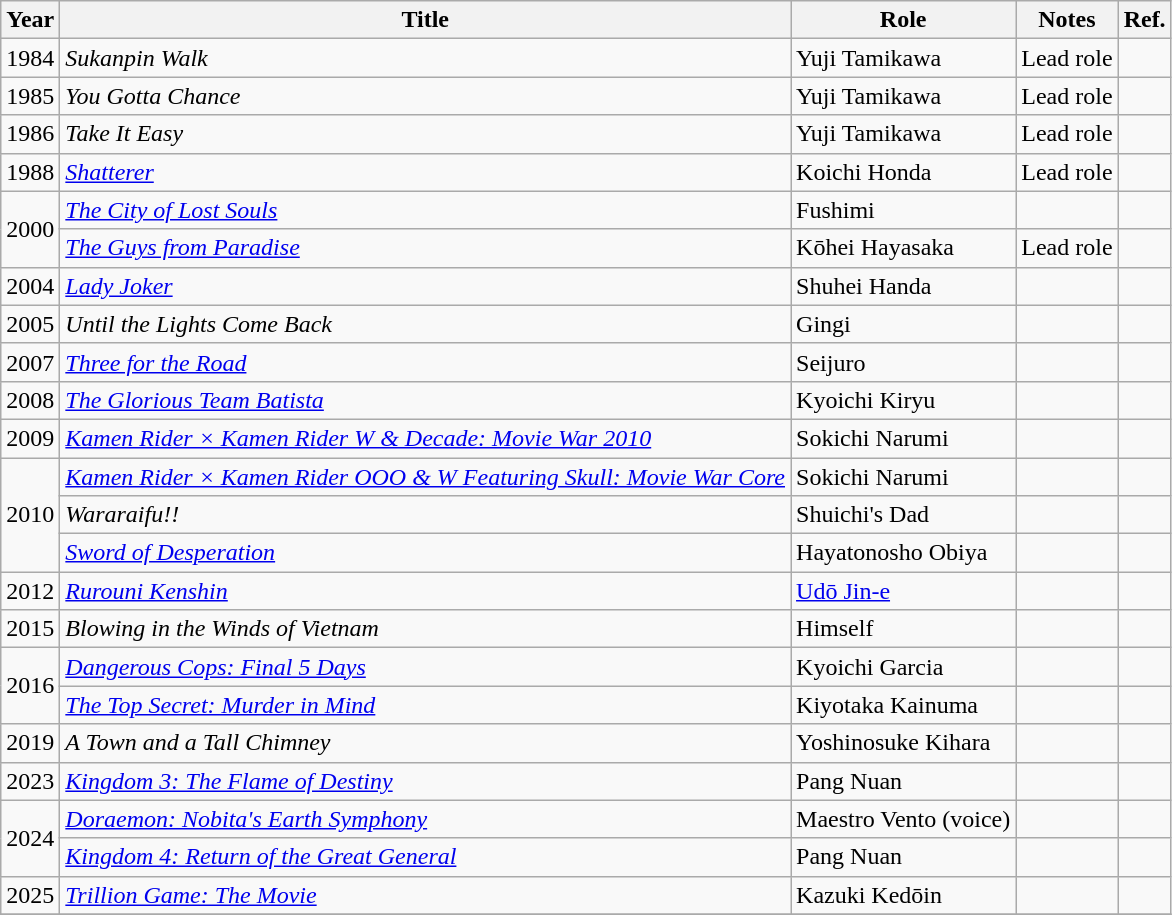<table class="wikitable sortable">
<tr>
<th>Year</th>
<th>Title</th>
<th>Role</th>
<th>Notes</th>
<th class="unsortable">Ref.</th>
</tr>
<tr>
<td>1984</td>
<td><em>Sukanpin Walk</em></td>
<td>Yuji Tamikawa</td>
<td>Lead role</td>
<td></td>
</tr>
<tr>
<td>1985</td>
<td><em>You Gotta Chance</em></td>
<td>Yuji Tamikawa</td>
<td>Lead role</td>
<td></td>
</tr>
<tr>
<td>1986</td>
<td><em>Take It Easy</em></td>
<td>Yuji Tamikawa</td>
<td>Lead role</td>
<td></td>
</tr>
<tr>
<td>1988</td>
<td><em><a href='#'>Shatterer</a></em></td>
<td>Koichi Honda</td>
<td>Lead role</td>
<td></td>
</tr>
<tr>
<td rowspan=2>2000</td>
<td><em><a href='#'>The City of Lost Souls</a></em></td>
<td>Fushimi</td>
<td></td>
<td></td>
</tr>
<tr>
<td><em><a href='#'>The Guys from Paradise</a></em></td>
<td>Kōhei Hayasaka</td>
<td>Lead role</td>
<td></td>
</tr>
<tr>
<td>2004</td>
<td><em><a href='#'>Lady Joker</a></em></td>
<td>Shuhei Handa</td>
<td></td>
<td></td>
</tr>
<tr>
<td>2005</td>
<td><em>Until the Lights Come Back</em></td>
<td>Gingi</td>
<td></td>
<td></td>
</tr>
<tr>
<td>2007</td>
<td><em><a href='#'>Three for the Road</a></em></td>
<td>Seijuro</td>
<td></td>
<td></td>
</tr>
<tr>
<td>2008</td>
<td><em><a href='#'>The Glorious Team Batista</a></em></td>
<td>Kyoichi Kiryu</td>
<td></td>
<td></td>
</tr>
<tr>
<td>2009</td>
<td><em><a href='#'>Kamen Rider × Kamen Rider W & Decade: Movie War 2010</a></em></td>
<td>Sokichi Narumi</td>
<td></td>
<td></td>
</tr>
<tr>
<td rowspan=3>2010</td>
<td><em><a href='#'>Kamen Rider × Kamen Rider OOO & W Featuring Skull: Movie War Core</a></em></td>
<td>Sokichi Narumi</td>
<td></td>
<td></td>
</tr>
<tr>
<td><em>Wararaifu!!</em></td>
<td>Shuichi's Dad</td>
<td></td>
<td></td>
</tr>
<tr>
<td><em><a href='#'>Sword of Desperation</a></em></td>
<td>Hayatonosho Obiya</td>
<td></td>
<td></td>
</tr>
<tr>
<td>2012</td>
<td><em><a href='#'>Rurouni Kenshin</a></em></td>
<td><a href='#'>Udō Jin-e</a></td>
<td></td>
<td></td>
</tr>
<tr>
<td>2015</td>
<td><em>Blowing in the Winds of Vietnam</em></td>
<td>Himself</td>
<td></td>
<td></td>
</tr>
<tr>
<td rowspan=2>2016</td>
<td><em><a href='#'>Dangerous Cops: Final 5 Days</a></em></td>
<td>Kyoichi Garcia</td>
<td></td>
<td></td>
</tr>
<tr>
<td><em><a href='#'>The Top Secret: Murder in Mind</a></em></td>
<td>Kiyotaka Kainuma</td>
<td></td>
<td></td>
</tr>
<tr>
<td>2019</td>
<td><em>A Town and a Tall Chimney</em></td>
<td>Yoshinosuke Kihara</td>
<td></td>
<td></td>
</tr>
<tr>
<td>2023</td>
<td><em><a href='#'>Kingdom 3: The Flame of Destiny</a></em></td>
<td>Pang Nuan</td>
<td></td>
<td></td>
</tr>
<tr>
<td rowspan=2>2024</td>
<td><em><a href='#'>Doraemon: Nobita's Earth Symphony</a></em></td>
<td>Maestro Vento (voice)</td>
<td></td>
<td></td>
</tr>
<tr>
<td><em><a href='#'>Kingdom 4: Return of the Great General</a></em></td>
<td>Pang Nuan</td>
<td></td>
<td></td>
</tr>
<tr>
<td>2025</td>
<td><em><a href='#'>Trillion Game: The Movie</a></em></td>
<td>Kazuki Kedōin</td>
<td></td>
<td></td>
</tr>
<tr>
</tr>
</table>
